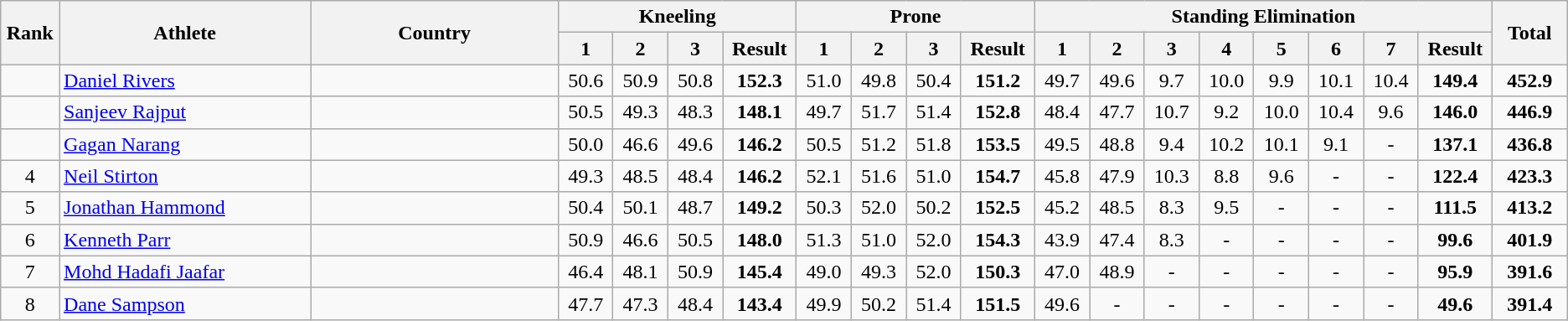<table class="wikitable sortable" style="text-align:center;">
<tr>
<th rowspan=2 width=40>Rank</th>
<th rowspan=2 width=250>Athlete</th>
<th rowspan=2 width=250>Country</th>
<th colspan=4>Kneeling</th>
<th colspan=4>Prone</th>
<th colspan=8>Standing Elimination</th>
<th rowspan=2 width=60>Total</th>
</tr>
<tr>
<th width=40>1</th>
<th width=40>2</th>
<th width=40>3</th>
<th width=55>Result</th>
<th width=40>1</th>
<th width=40>2</th>
<th width=40>3</th>
<th width=55>Result</th>
<th width=40>1</th>
<th width=40>2</th>
<th width=40>3</th>
<th width=40>4</th>
<th width=40>5</th>
<th width=40>6</th>
<th width=40>7</th>
<th width=55>Result</th>
</tr>
<tr>
<td></td>
<td align=left><a href='#'>Daniel Rivers</a></td>
<td align=left></td>
<td>50.6</td>
<td>50.9</td>
<td>50.8</td>
<td><strong>152.3</strong></td>
<td>51.0</td>
<td>49.8</td>
<td>50.4</td>
<td><strong>151.2</strong></td>
<td>49.7</td>
<td>49.6</td>
<td>9.7</td>
<td>10.0</td>
<td>9.9</td>
<td>10.1</td>
<td>10.4</td>
<td><strong>149.4</strong></td>
<td><strong>452.9</strong></td>
</tr>
<tr>
<td></td>
<td align=left><a href='#'>Sanjeev Rajput</a></td>
<td align=left></td>
<td>50.5</td>
<td>49.3</td>
<td>48.3</td>
<td><strong>148.1</strong></td>
<td>49.7</td>
<td>51.7</td>
<td>51.4</td>
<td><strong>152.8</strong></td>
<td>48.4</td>
<td>47.7</td>
<td>10.7</td>
<td>9.2</td>
<td>10.0</td>
<td>10.4</td>
<td>9.6</td>
<td><strong>146.0</strong></td>
<td><strong>446.9</strong></td>
</tr>
<tr>
<td></td>
<td align=left><a href='#'>Gagan Narang</a></td>
<td align=left></td>
<td>50.0</td>
<td>46.6</td>
<td>49.6</td>
<td><strong>146.2</strong></td>
<td>50.5</td>
<td>51.2</td>
<td>51.8</td>
<td><strong>153.5</strong></td>
<td>49.5</td>
<td>48.8</td>
<td>9.4</td>
<td>10.2</td>
<td>10.1</td>
<td>9.1</td>
<td>-</td>
<td><strong>137.1</strong></td>
<td><strong>436.8</strong></td>
</tr>
<tr>
<td>4</td>
<td align=left><a href='#'>Neil Stirton</a></td>
<td align=left></td>
<td>49.3</td>
<td>48.5</td>
<td>48.4</td>
<td><strong>146.2</strong></td>
<td>52.1</td>
<td>51.6</td>
<td>51.0</td>
<td><strong>154.7</strong></td>
<td>45.8</td>
<td>47.9</td>
<td>10.3</td>
<td>8.8</td>
<td>9.6</td>
<td>-</td>
<td>-</td>
<td><strong>122.4</strong></td>
<td><strong>423.3</strong></td>
</tr>
<tr>
<td>5</td>
<td align=left><a href='#'>Jonathan Hammond</a></td>
<td align=left></td>
<td>50.4</td>
<td>50.1</td>
<td>48.7</td>
<td><strong>149.2</strong></td>
<td>50.3</td>
<td>52.0</td>
<td>50.2</td>
<td><strong>152.5</strong></td>
<td>45.2</td>
<td>48.5</td>
<td>8.3</td>
<td>9.5</td>
<td>-</td>
<td>-</td>
<td>-</td>
<td><strong>111.5</strong></td>
<td><strong>413.2</strong></td>
</tr>
<tr>
<td>6</td>
<td align=left><a href='#'>Kenneth Parr</a></td>
<td align=left></td>
<td>50.9</td>
<td>46.6</td>
<td>50.5</td>
<td><strong>148.0</strong></td>
<td>51.3</td>
<td>51.0</td>
<td>52.0</td>
<td><strong>154.3</strong></td>
<td>43.9</td>
<td>47.4</td>
<td>8.3</td>
<td>-</td>
<td>-</td>
<td>-</td>
<td>-</td>
<td><strong>99.6</strong></td>
<td><strong>401.9</strong></td>
</tr>
<tr>
<td>7</td>
<td align=left><a href='#'>Mohd Hadafi Jaafar</a></td>
<td align=left></td>
<td>46.4</td>
<td>48.1</td>
<td>50.9</td>
<td><strong>145.4</strong></td>
<td>49.0</td>
<td>49.3</td>
<td>52.0</td>
<td><strong>150.3</strong></td>
<td>47.0</td>
<td>48.9</td>
<td>-</td>
<td>-</td>
<td>-</td>
<td>-</td>
<td>-</td>
<td><strong>95.9</strong></td>
<td><strong>391.6</strong></td>
</tr>
<tr>
<td>8</td>
<td align=left><a href='#'>Dane Sampson</a></td>
<td align=left></td>
<td>47.7</td>
<td>47.3</td>
<td>48.4</td>
<td><strong>143.4</strong></td>
<td>49.9</td>
<td>50.2</td>
<td>51.4</td>
<td><strong>151.5</strong></td>
<td>49.6</td>
<td>-</td>
<td>-</td>
<td>-</td>
<td>-</td>
<td>-</td>
<td>-</td>
<td><strong>49.6</strong></td>
<td><strong>391.4</strong></td>
</tr>
</table>
